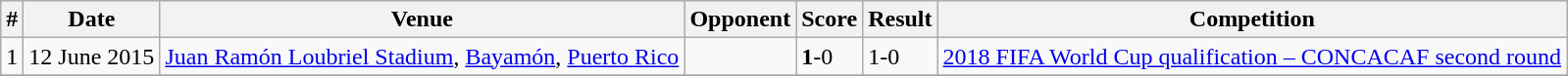<table class="wikitable">
<tr>
<th>#</th>
<th>Date</th>
<th>Venue</th>
<th>Opponent</th>
<th>Score</th>
<th>Result</th>
<th>Competition</th>
</tr>
<tr>
<td>1</td>
<td>12 June 2015</td>
<td><a href='#'>Juan Ramón Loubriel Stadium</a>, <a href='#'>Bayamón</a>, <a href='#'>Puerto Rico</a></td>
<td></td>
<td><strong>1</strong>-0</td>
<td>1-0</td>
<td><a href='#'>2018 FIFA World Cup qualification – CONCACAF second round</a></td>
</tr>
<tr>
</tr>
</table>
